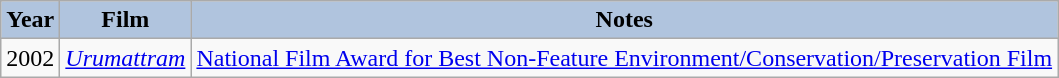<table class="wikitable">
<tr style="text-align:center;">
<th style="background:#B0C4DE;">Year</th>
<th style="background:#B0C4DE;">Film</th>
<th style="background:#B0C4DE;">Notes</th>
</tr>
<tr>
<td>2002</td>
<td><em><a href='#'>Urumattram</a></em></td>
<td><a href='#'>National Film Award for Best Non-Feature Environment/Conservation/Preservation Film</a></td>
</tr>
</table>
